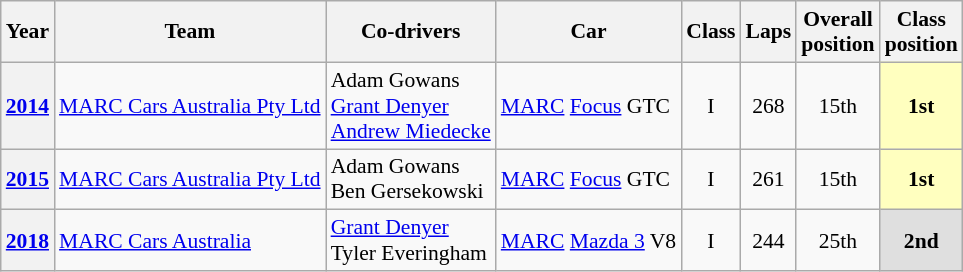<table class="wikitable" style="text-align:center; font-size:90%">
<tr>
<th>Year</th>
<th>Team</th>
<th>Co-drivers</th>
<th>Car</th>
<th>Class</th>
<th>Laps</th>
<th>Overall<br>position</th>
<th>Class<br>position</th>
</tr>
<tr>
<th><a href='#'>2014</a></th>
<td align="left"> <a href='#'>MARC Cars Australia Pty Ltd</a></td>
<td align="left"> Adam Gowans<br> <a href='#'>Grant Denyer</a><br> <a href='#'>Andrew Miedecke</a></td>
<td align="left"><a href='#'>MARC</a> <a href='#'>Focus</a> GTC</td>
<td>I</td>
<td>268</td>
<td>15th</td>
<td style="background:#ffffbf;"><strong>1st</strong></td>
</tr>
<tr>
<th><a href='#'>2015</a></th>
<td align="left"> <a href='#'>MARC Cars Australia Pty Ltd</a></td>
<td align="left"> Adam Gowans<br> Ben Gersekowski</td>
<td align="left"><a href='#'>MARC</a> <a href='#'>Focus</a> GTC</td>
<td>I</td>
<td>261</td>
<td>15th</td>
<td style="background:#ffffbf;"><strong>1st</strong></td>
</tr>
<tr>
<th><a href='#'>2018</a></th>
<td align="left"> <a href='#'>MARC Cars Australia</a></td>
<td align="left"> <a href='#'>Grant Denyer</a><br> Tyler Everingham</td>
<td align="left"><a href='#'>MARC</a> <a href='#'>Mazda 3</a> V8</td>
<td>I</td>
<td>244</td>
<td>25th</td>
<td style="background:#dfdfdf;"><strong>2nd</strong></td>
</tr>
</table>
